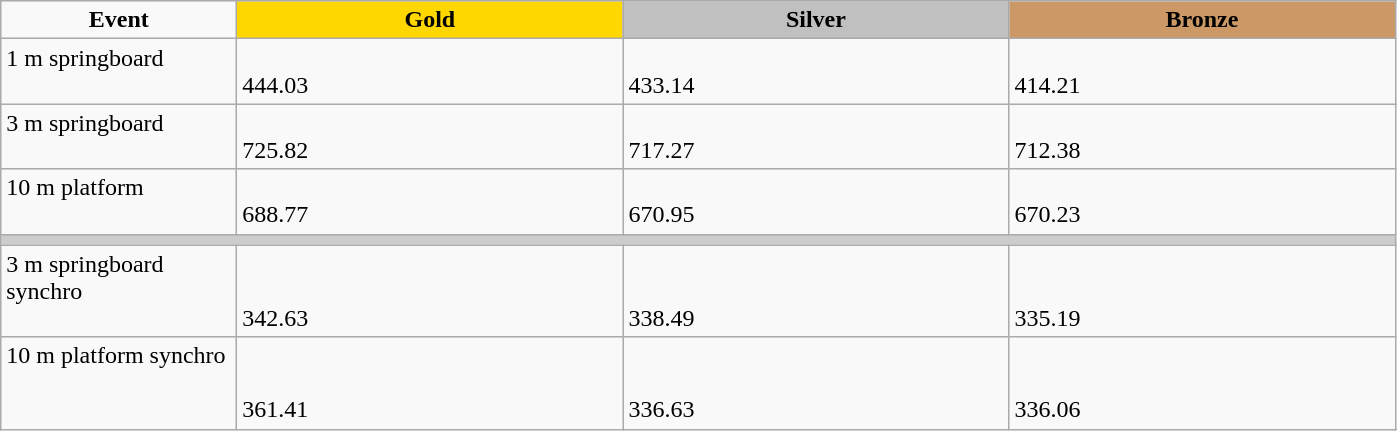<table class="wikitable" style="text-align:left">
<tr align="center">
<td width=150><strong>Event</strong></td>
<td width=250 bgcolor=gold><strong>Gold</strong></td>
<td width=250 bgcolor=silver><strong>Silver</strong></td>
<td width=250 bgcolor=CC9966><strong>Bronze</strong></td>
</tr>
<tr valign="top">
<td>1 m springboard<br><div></div></td>
<td><br>444.03</td>
<td><br>433.14</td>
<td><br>414.21</td>
</tr>
<tr valign="top">
<td>3 m springboard<br><div></div></td>
<td><br>725.82</td>
<td><br>717.27</td>
<td><br>712.38</td>
</tr>
<tr valign="top">
<td>10 m platform<br><div></div></td>
<td><br>688.77</td>
<td><br>670.95</td>
<td><br>670.23</td>
</tr>
<tr bgcolor="#cccccc">
<td colspan=4></td>
</tr>
<tr valign="top">
<td>3 m springboard synchro<br><div></div></td>
<td><br><br>342.63</td>
<td><br><br>338.49</td>
<td><br><br>335.19</td>
</tr>
<tr valign="top">
<td>10 m platform synchro<br><div></div></td>
<td><br><br>361.41</td>
<td><br><br>336.63</td>
<td><br><br>336.06</td>
</tr>
</table>
